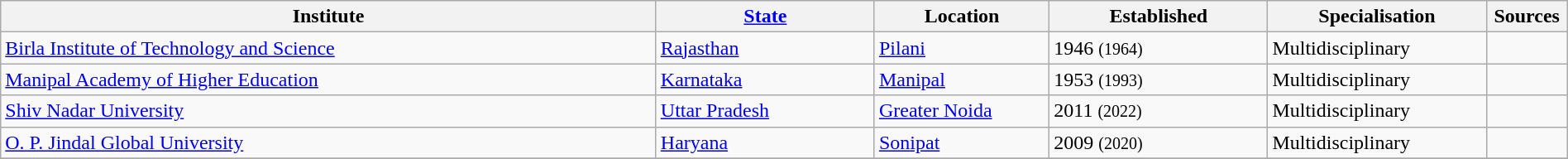<table class="wikitable sortable plainrowheaders" style="text-align:left; width:100%;">
<tr>
<th scope="col" style="width: 30%;">Institute</th>
<th scope="col" style="width: 10%;"><a href='#'>State</a></th>
<th scope="col" style="width: 8%;">Location</th>
<th scope="col" style="width: 10%;">Established</th>
<th scope="col" style="width: 10%;">Specialisation</th>
<th scope="col" style="width: 1%;" class="unsortable">Sources</th>
</tr>
<tr>
<td><a href='#'>Birla Institute of Technology and Science</a></td>
<td><a href='#'>Rajasthan</a></td>
<td><a href='#'>Pilani</a></td>
<td>1946 <small>(1964)</small></td>
<td>Multidisciplinary</td>
<td></td>
</tr>
<tr>
<td><a href='#'>Manipal Academy of Higher Education</a></td>
<td><a href='#'>Karnataka</a></td>
<td><a href='#'>Manipal</a></td>
<td>1953 <small>(1993)</small></td>
<td>Multidisciplinary</td>
<td></td>
</tr>
<tr>
<td><a href='#'>Shiv Nadar University</a></td>
<td><a href='#'>Uttar Pradesh</a></td>
<td><a href='#'>Greater Noida</a></td>
<td>2011 <small>(2022)</small></td>
<td>Multidisciplinary</td>
<td></td>
</tr>
<tr>
<td><a href='#'>O. P. Jindal Global University</a></td>
<td><a href='#'>Haryana</a></td>
<td><a href='#'>Sonipat</a></td>
<td>2009 <small>(2020)</small></td>
<td>Multidisciplinary</td>
<td></td>
</tr>
<tr>
</tr>
</table>
